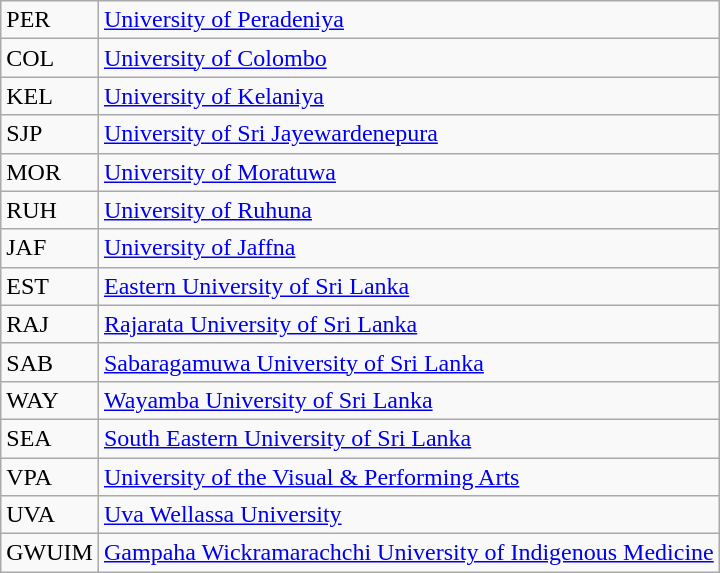<table class="wikitable">
<tr>
<td>PER</td>
<td><a href='#'>University of Peradeniya</a></td>
</tr>
<tr>
<td>COL</td>
<td><a href='#'>University of Colombo</a></td>
</tr>
<tr>
<td>KEL</td>
<td><a href='#'>University of Kelaniya</a></td>
</tr>
<tr>
<td>SJP</td>
<td><a href='#'>University of Sri Jayewardenepura</a></td>
</tr>
<tr>
<td>MOR</td>
<td><a href='#'>University of Moratuwa</a></td>
</tr>
<tr>
<td>RUH</td>
<td><a href='#'>University of Ruhuna</a></td>
</tr>
<tr>
<td>JAF</td>
<td><a href='#'>University of Jaffna</a></td>
</tr>
<tr>
<td>EST</td>
<td><a href='#'>Eastern University of Sri Lanka</a></td>
</tr>
<tr>
<td>RAJ</td>
<td><a href='#'>Rajarata University of Sri Lanka</a></td>
</tr>
<tr>
<td>SAB</td>
<td><a href='#'>Sabaragamuwa University of Sri Lanka</a></td>
</tr>
<tr>
<td>WAY</td>
<td><a href='#'>Wayamba University of Sri Lanka</a></td>
</tr>
<tr>
<td>SEA</td>
<td><a href='#'>South Eastern University of Sri Lanka</a></td>
</tr>
<tr>
<td>VPA</td>
<td><a href='#'>University of the Visual & Performing Arts</a></td>
</tr>
<tr>
<td>UVA</td>
<td><a href='#'>Uva Wellassa University</a></td>
</tr>
<tr>
<td>GWUIM</td>
<td><a href='#'>Gampaha Wickramarachchi University of Indigenous Medicine</a></td>
</tr>
</table>
